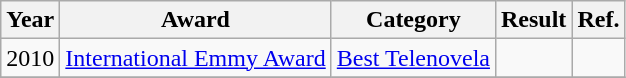<table class="wikitable">
<tr>
<th>Year</th>
<th>Award</th>
<th>Category</th>
<th>Result</th>
<th>Ref.</th>
</tr>
<tr>
<td>2010</td>
<td><a href='#'>International Emmy Award</a></td>
<td><a href='#'>Best Telenovela</a></td>
<td></td>
<td></td>
</tr>
<tr>
</tr>
</table>
